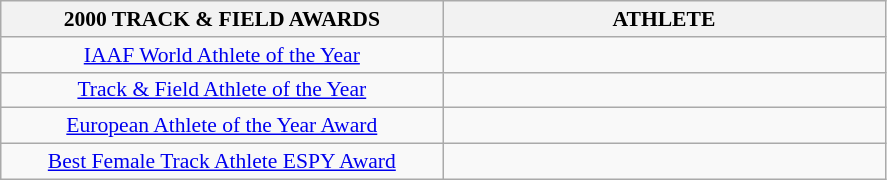<table class="wikitable" style="border-collapse: collapse; font-size: 90%;">
<tr>
<th align="center" style="width: 20em">2000 TRACK & FIELD AWARDS</th>
<th align="center" style="width: 20em">ATHLETE</th>
</tr>
<tr>
<td align="center"><a href='#'>IAAF World Athlete of the Year</a></td>
<td></td>
</tr>
<tr>
<td align="center"><a href='#'>Track & Field Athlete of the Year</a></td>
<td></td>
</tr>
<tr>
<td align="center"><a href='#'>European Athlete of the Year Award</a></td>
<td></td>
</tr>
<tr>
<td align="center"><a href='#'>Best Female Track Athlete ESPY Award</a></td>
<td></td>
</tr>
</table>
